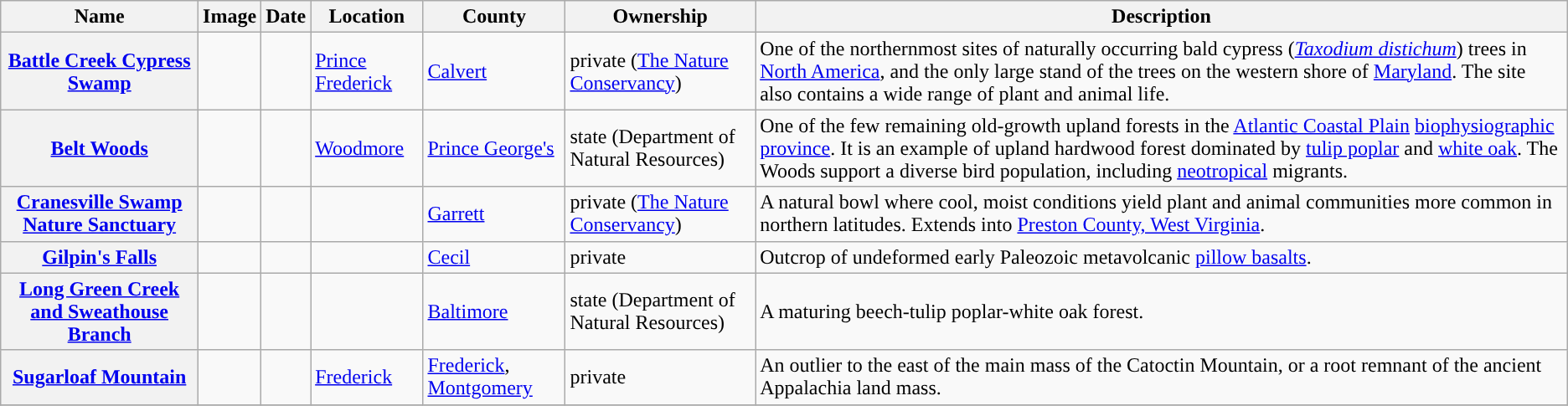<table class="wikitable sortable" align="center">
<tr>
<th style="background-color:">Name</th>
<th style="background-color:">Image</th>
<th style="background-color:">Date</th>
<th style="background-color:">Location</th>
<th style="background-color:">County</th>
<th style="background-color:">Ownership</th>
<th style="background-color:">Description</th>
</tr>
<tr>
<th><a href='#'>Battle Creek Cypress Swamp</a></th>
<td></td>
<td></td>
<td><a href='#'>Prince Frederick</a> <small></small></td>
<td><a href='#'>Calvert</a></td>
<td>private (<a href='#'>The Nature Conservancy</a>)</td>
<td>One of the northernmost sites of naturally occurring bald cypress (<em><a href='#'>Taxodium distichum</a></em>) trees in <a href='#'>North America</a>, and the only large stand of the trees on the western shore of <a href='#'>Maryland</a>. The site also contains a wide range of plant and animal life.</td>
</tr>
<tr>
<th><a href='#'>Belt Woods</a></th>
<td></td>
<td></td>
<td><a href='#'>Woodmore</a> <small></small></td>
<td><a href='#'>Prince George's</a></td>
<td>state (Department of Natural Resources)</td>
<td>One of the few remaining old-growth upland forests in the <a href='#'>Atlantic Coastal Plain</a> <a href='#'>biophysiographic province</a>. It is an example of upland hardwood forest dominated by <a href='#'>tulip poplar</a> and <a href='#'>white oak</a>. The Woods support a diverse bird population, including <a href='#'>neotropical</a> migrants.</td>
</tr>
<tr>
<th><a href='#'>Cranesville Swamp Nature Sanctuary</a></th>
<td></td>
<td></td>
<td></td>
<td><a href='#'>Garrett</a></td>
<td>private (<a href='#'>The Nature Conservancy</a>)</td>
<td>A natural bowl where cool, moist conditions yield plant and animal communities more common in northern latitudes.  Extends into <a href='#'>Preston County, West Virginia</a>.</td>
</tr>
<tr>
<th><a href='#'>Gilpin's Falls</a></th>
<td></td>
<td></td>
<td></td>
<td><a href='#'>Cecil</a></td>
<td>private</td>
<td>Outcrop of undeformed early Paleozoic metavolcanic <a href='#'>pillow basalts</a>.</td>
</tr>
<tr>
<th><a href='#'>Long Green Creek and Sweathouse Branch</a></th>
<td></td>
<td></td>
<td></td>
<td><a href='#'>Baltimore</a></td>
<td>state (Department of Natural Resources)</td>
<td>A maturing beech-tulip poplar-white oak forest.</td>
</tr>
<tr>
<th><a href='#'>Sugarloaf Mountain</a></th>
<td></td>
<td></td>
<td><a href='#'>Frederick</a> <small></small></td>
<td><a href='#'>Frederick</a>, <a href='#'>Montgomery</a></td>
<td>private</td>
<td>An outlier to the east of the main mass of the Catoctin Mountain, or a root remnant of the ancient Appalachia land mass.</td>
</tr>
<tr>
</tr>
</table>
